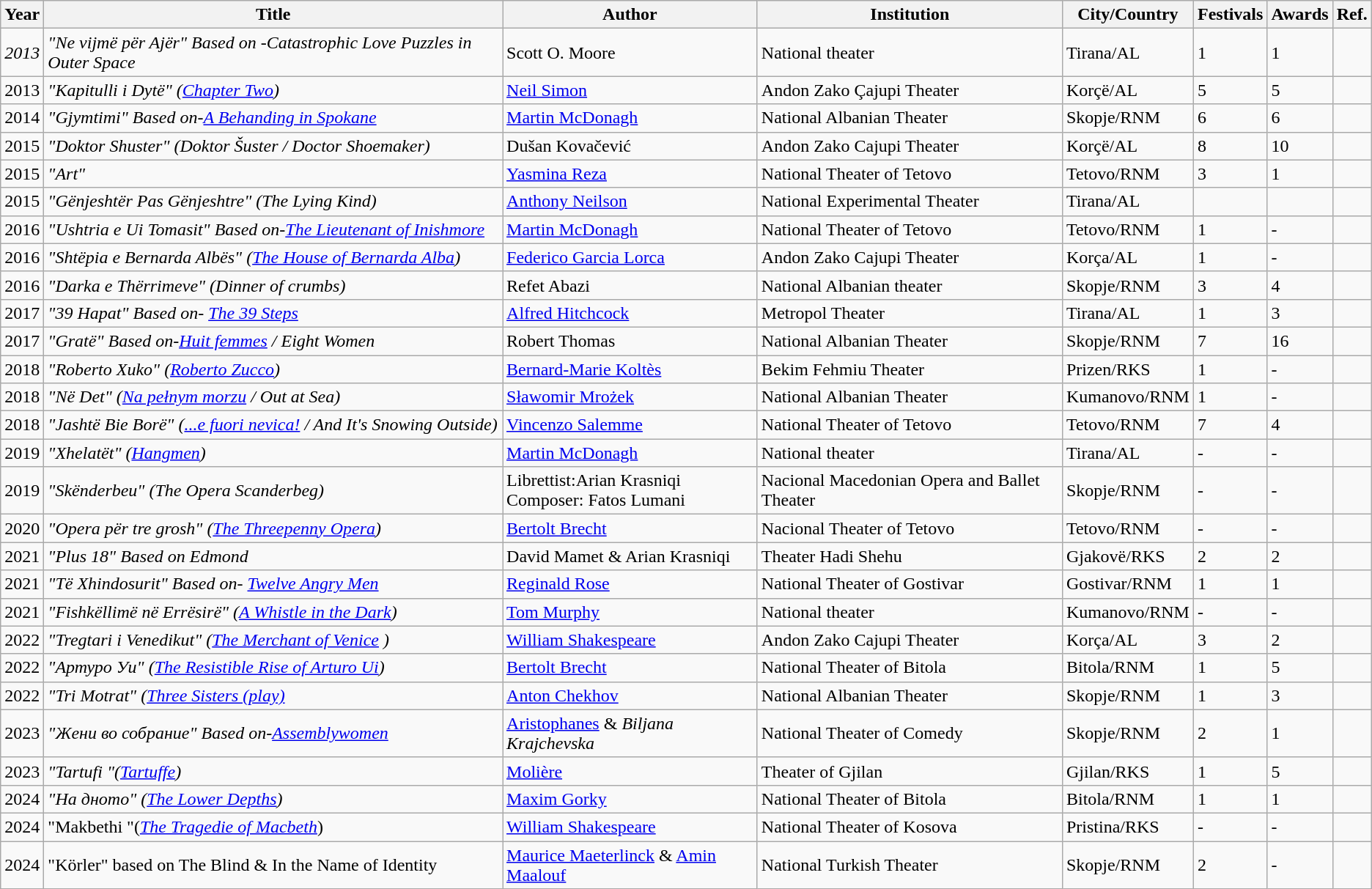<table class="wikitable sortable">
<tr>
<th>Year</th>
<th>Title</th>
<th>Author</th>
<th>Institution</th>
<th>City/Country</th>
<th>Festivals</th>
<th>Awards</th>
<th>Ref.</th>
</tr>
<tr>
<td><em>2013</em></td>
<td><em>"Ne vijmë për Ajër" Based on -Catastrophic Love Puzzles in Outer Space</em></td>
<td>Scott O. Moore</td>
<td>National theater</td>
<td>Tirana/AL</td>
<td>1</td>
<td>1</td>
<td></td>
</tr>
<tr>
<td>2013</td>
<td><em>"Kapitulli i Dytë" (<a href='#'>Chapter Two</a>)</em></td>
<td><a href='#'>Neil Simon</a></td>
<td>Andon Zako Çajupi Theater</td>
<td>Korçë/AL</td>
<td>5</td>
<td>5</td>
<td></td>
</tr>
<tr>
<td>2014</td>
<td><em>"Gjymtimi" Based on-<a href='#'>A Behanding in Spokane</a></em></td>
<td><a href='#'>Martin McDonagh</a></td>
<td>National Albanian Theater</td>
<td>Skopje/RNM</td>
<td>6</td>
<td>6</td>
<td></td>
</tr>
<tr>
<td>2015</td>
<td><em>"Doktor Shuster" (Doktor Šuster / Doctor Shoemaker)</em></td>
<td>Dušan Kovačević</td>
<td>Andon Zako Cajupi Theater</td>
<td>Korçë/AL</td>
<td>8</td>
<td>10</td>
<td></td>
</tr>
<tr>
<td>2015</td>
<td><em>"Art"</em></td>
<td><a href='#'>Yasmina Reza</a></td>
<td>National Theater of Tetovo</td>
<td>Tetovo/RNM</td>
<td>3</td>
<td>1</td>
<td></td>
</tr>
<tr>
<td>2015</td>
<td><em>"Gënjeshtër Pas Gënjeshtre" (The Lying Kind)</em></td>
<td><a href='#'>Anthony Neilson</a></td>
<td>National Experimental Theater</td>
<td>Tirana/AL</td>
<td></td>
<td></td>
<td></td>
</tr>
<tr>
<td>2016</td>
<td><em>"Ushtria e Ui Tomasit" Based on-<a href='#'>The Lieutenant of Inishmore</a></em></td>
<td><a href='#'>Martin McDonagh</a></td>
<td>National Theater of Tetovo</td>
<td>Tetovo/RNM</td>
<td>1</td>
<td>-</td>
<td></td>
</tr>
<tr>
<td>2016</td>
<td><em>"Shtëpia e Bernarda Albës" (<a href='#'>The House of Bernarda Alba</a>)</em></td>
<td><a href='#'>Federico Garcia Lorca</a></td>
<td>Andon Zako Cajupi Theater</td>
<td>Korça/AL</td>
<td>1</td>
<td>-</td>
<td></td>
</tr>
<tr>
<td>2016</td>
<td><em>"Darka e Thërrimeve" (Dinner of crumbs)</em></td>
<td>Refet Abazi</td>
<td>National Albanian theater</td>
<td>Skopje/RNM</td>
<td>3</td>
<td>4</td>
<td></td>
</tr>
<tr>
<td>2017</td>
<td><em>"39 Hapat" Based on- <a href='#'>The 39 Steps</a></em></td>
<td><a href='#'>Alfred Hitchcock</a></td>
<td>Metropol Theater</td>
<td>Tirana/AL</td>
<td>1</td>
<td>3</td>
<td></td>
</tr>
<tr>
<td>2017</td>
<td><em>"Gratë" Based on-<a href='#'>Huit femmes</a> / Eight Women</em></td>
<td>Robert Thomas</td>
<td>National Albanian Theater</td>
<td>Skopje/RNM</td>
<td>7</td>
<td>16</td>
<td></td>
</tr>
<tr>
<td>2018</td>
<td><em>"Roberto Xuko" (<a href='#'>Roberto Zucco</a>)</em></td>
<td><a href='#'>Bernard-Marie Koltès</a></td>
<td>Bekim Fehmiu Theater</td>
<td>Prizen/RKS</td>
<td>1</td>
<td>-</td>
<td></td>
</tr>
<tr>
<td>2018</td>
<td><em>"Në Det" (<a href='#'>Na pełnym morzu</a> / Out at Sea)</em></td>
<td><a href='#'>Sławomir Mrożek</a></td>
<td>National Albanian Theater</td>
<td>Kumanovo/RNM</td>
<td>1</td>
<td>-</td>
<td></td>
</tr>
<tr>
<td>2018</td>
<td><em>"Jashtë Bie Borë" (<a href='#'>...e fuori nevica!</a> / And It's Snowing Outside)</em></td>
<td><a href='#'>Vincenzo Salemme</a></td>
<td>National Theater of Tetovo</td>
<td>Tetovo/RNM</td>
<td>7</td>
<td>4</td>
<td></td>
</tr>
<tr>
<td>2019</td>
<td><em>"Xhelatët" (<a href='#'>Hangmen</a>)</em></td>
<td><a href='#'>Martin McDonagh</a></td>
<td>National theater</td>
<td>Tirana/AL</td>
<td>-</td>
<td>-</td>
<td></td>
</tr>
<tr>
<td>2019</td>
<td><em>"Skënderbeu" (The Opera Scanderbeg)</em></td>
<td>Librettist:Arian Krasniqi<br>Composer: Fatos Lumani</td>
<td>Nacional Macedonian Opera and Ballet Theater</td>
<td>Skopje/RNM</td>
<td>-</td>
<td>-</td>
<td></td>
</tr>
<tr>
<td>2020</td>
<td><em>"Opera për tre grosh" (<a href='#'>The Threepenny Opera</a>)</em></td>
<td><a href='#'>Bertolt Brecht</a></td>
<td>Nacional Theater of Tetovo</td>
<td>Tetovo/RNM</td>
<td>-</td>
<td>-</td>
<td></td>
</tr>
<tr>
<td>2021</td>
<td><em>"Plus 18" Based on Edmond</em></td>
<td>David Mamet & Arian Krasniqi</td>
<td>Theater Hadi Shehu</td>
<td>Gjakovë/RKS</td>
<td>2</td>
<td>2</td>
<td></td>
</tr>
<tr>
<td>2021</td>
<td><em>"Të Xhindosurit" Based on- <a href='#'>Twelve Angry Men</a></em></td>
<td><a href='#'>Reginald Rose</a></td>
<td>National Theater of Gostivar</td>
<td>Gostivar/RNM</td>
<td>1</td>
<td>1</td>
<td></td>
</tr>
<tr>
<td>2021</td>
<td><em>"Fishkëllimë në Errësirë" (<a href='#'>A Whistle in the Dark</a>)</em></td>
<td><a href='#'>Tom Murphy</a></td>
<td>National theater</td>
<td>Kumanovo/RNM</td>
<td>-</td>
<td>-</td>
<td></td>
</tr>
<tr>
<td>2022</td>
<td><em>"Tregtari i Venedikut" (<a href='#'>The Merchant of Venice</a> )</em></td>
<td><a href='#'>William Shakespeare</a></td>
<td>Andon Zako Cajupi Theater</td>
<td>Korça/AL</td>
<td>3</td>
<td>2</td>
<td></td>
</tr>
<tr>
<td>2022</td>
<td><em>"Артуро Уи" (<a href='#'>The Resistible Rise of Arturo Ui</a>)</em></td>
<td><a href='#'>Bertolt Brecht</a></td>
<td>National Theater of Bitola</td>
<td>Bitola/RNM</td>
<td>1</td>
<td>5</td>
<td></td>
</tr>
<tr>
<td>2022</td>
<td><em>"Tri Motrat" (<a href='#'>Three Sisters (play)</a></em></td>
<td><a href='#'>Anton Chekhov</a></td>
<td>National Albanian Theater</td>
<td>Skopje/RNM</td>
<td>1</td>
<td>3</td>
<td></td>
</tr>
<tr>
<td>2023</td>
<td><em>"Жени во собрание" Based on-<a href='#'>Assemblywomen</a></em></td>
<td><a href='#'>Aristophanes</a> & <em>Biljana Krajchevska</em></td>
<td>National Theater of Comedy</td>
<td>Skopje/RNM</td>
<td>2</td>
<td>1</td>
<td></td>
</tr>
<tr>
<td>2023</td>
<td><em>"Tartufi "(<a href='#'>Tartuffe</a>)</em></td>
<td><a href='#'>Molière</a></td>
<td>Theater of Gjilan</td>
<td>Gjilan/RKS</td>
<td>1</td>
<td>5</td>
<td></td>
</tr>
<tr>
<td>2024</td>
<td><em>"На дното" (<a href='#'>The Lower Depths</a>)</em></td>
<td><a href='#'>Maxim Gorky</a></td>
<td>National Theater of Bitola</td>
<td>Bitola/RNM</td>
<td>1</td>
<td>1</td>
<td></td>
</tr>
<tr>
<td>2024</td>
<td>"Makbethi "(<em><a href='#'>The Tragedie of Macbeth</a></em>)</td>
<td><a href='#'>William Shakespeare</a></td>
<td>National Theater of Kosova</td>
<td>Pristina/RKS</td>
<td>-</td>
<td>-</td>
<td></td>
</tr>
<tr>
<td>2024</td>
<td>"Körler" based on The Blind & In the Name of Identity</td>
<td><a href='#'>Maurice Maeterlinck</a> & <a href='#'>Amin Maalouf</a></td>
<td>National Turkish Theater</td>
<td>Skopje/RNM</td>
<td>2</td>
<td>-</td>
<td></td>
</tr>
</table>
